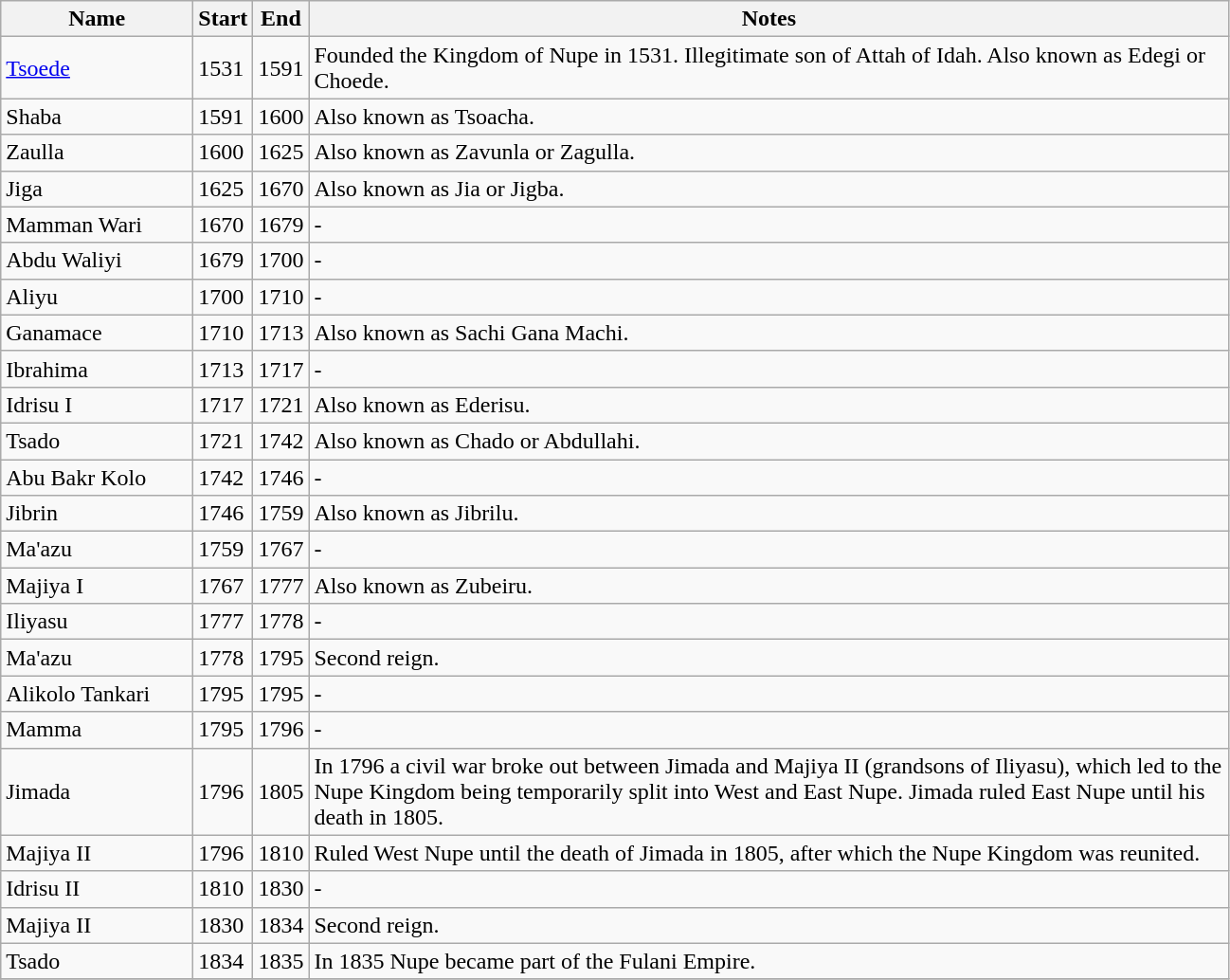<table class=wikitable style="text-align:left;">
<tr>
<th style="width:8em;">Name</th>
<th>Start</th>
<th>End</th>
<th style="width:40em;">Notes</th>
</tr>
<tr>
<td><a href='#'>Tsoede</a></td>
<td>1531</td>
<td>1591</td>
<td>Founded the Kingdom of Nupe in 1531. Illegitimate son of Attah of Idah. Also known as Edegi or Choede.</td>
</tr>
<tr>
<td>Shaba</td>
<td>1591</td>
<td>1600</td>
<td>Also known as Tsoacha.</td>
</tr>
<tr>
<td>Zaulla</td>
<td>1600</td>
<td>1625</td>
<td>Also known as Zavunla or Zagulla.</td>
</tr>
<tr>
<td>Jiga</td>
<td>1625</td>
<td>1670</td>
<td>Also known as Jia or Jigba.</td>
</tr>
<tr>
<td>Mamman Wari</td>
<td>1670</td>
<td>1679</td>
<td>-</td>
</tr>
<tr>
<td>Abdu Waliyi</td>
<td>1679</td>
<td>1700</td>
<td>-</td>
</tr>
<tr>
<td>Aliyu</td>
<td>1700</td>
<td>1710</td>
<td>-</td>
</tr>
<tr>
<td>Ganamace</td>
<td>1710</td>
<td>1713</td>
<td>Also known as Sachi Gana Machi.</td>
</tr>
<tr>
<td>Ibrahima</td>
<td>1713</td>
<td>1717</td>
<td>-</td>
</tr>
<tr>
<td>Idrisu I</td>
<td>1717</td>
<td>1721</td>
<td>Also known as Ederisu.</td>
</tr>
<tr>
<td>Tsado</td>
<td>1721</td>
<td>1742</td>
<td>Also known as Chado or Abdullahi.</td>
</tr>
<tr>
<td>Abu Bakr Kolo</td>
<td>1742</td>
<td>1746</td>
<td>-</td>
</tr>
<tr>
<td>Jibrin</td>
<td>1746</td>
<td>1759</td>
<td>Also known as Jibrilu.</td>
</tr>
<tr>
<td>Ma'azu</td>
<td>1759</td>
<td>1767</td>
<td>-</td>
</tr>
<tr>
<td>Majiya I</td>
<td>1767</td>
<td>1777</td>
<td>Also known as Zubeiru.</td>
</tr>
<tr>
<td>Iliyasu</td>
<td>1777</td>
<td>1778</td>
<td>-</td>
</tr>
<tr>
<td>Ma'azu</td>
<td>1778</td>
<td>1795</td>
<td>Second reign.</td>
</tr>
<tr>
<td>Alikolo Tankari</td>
<td>1795</td>
<td>1795</td>
<td>-</td>
</tr>
<tr>
<td>Mamma</td>
<td>1795</td>
<td>1796</td>
<td>-</td>
</tr>
<tr>
<td>Jimada</td>
<td>1796</td>
<td>1805</td>
<td>In 1796 a civil war broke out between Jimada and Majiya II (grandsons of Iliyasu), which led to the Nupe Kingdom being temporarily split into West and East Nupe. Jimada ruled East Nupe until his death in 1805.</td>
</tr>
<tr>
<td>Majiya II</td>
<td>1796</td>
<td>1810</td>
<td>Ruled West Nupe until the death of Jimada in 1805, after which the Nupe Kingdom was reunited.</td>
</tr>
<tr>
<td>Idrisu II</td>
<td>1810</td>
<td>1830</td>
<td>-</td>
</tr>
<tr>
<td>Majiya II</td>
<td>1830</td>
<td>1834</td>
<td>Second reign.</td>
</tr>
<tr>
<td>Tsado</td>
<td>1834</td>
<td>1835</td>
<td>In 1835 Nupe became part of the Fulani Empire.</td>
</tr>
<tr>
</tr>
</table>
